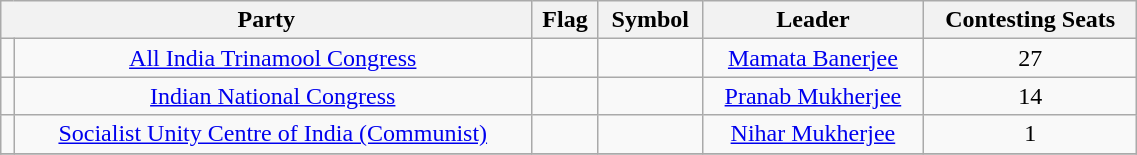<table class="wikitable" width="60%" style="text-align:center">
<tr>
<th colspan="2">Party</th>
<th>Flag</th>
<th>Symbol</th>
<th>Leader</th>
<th>Contesting Seats</th>
</tr>
<tr>
<td></td>
<td><a href='#'>All India Trinamool Congress</a></td>
<td></td>
<td></td>
<td><a href='#'>Mamata Banerjee</a></td>
<td>27</td>
</tr>
<tr>
<td></td>
<td><a href='#'>Indian National Congress</a></td>
<td></td>
<td></td>
<td><a href='#'>Pranab Mukherjee</a></td>
<td>14</td>
</tr>
<tr>
<td></td>
<td><a href='#'>Socialist Unity Centre of India (Communist)</a></td>
<td></td>
<td></td>
<td><a href='#'>Nihar Mukherjee</a></td>
<td>1</td>
</tr>
<tr>
</tr>
</table>
